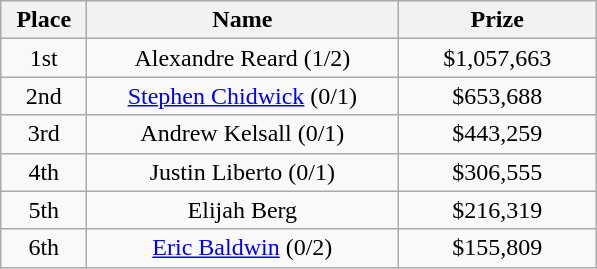<table class="wikitable">
<tr>
<th width="50">Place</th>
<th width="200">Name</th>
<th width="125">Prize</th>
</tr>
<tr>
<td align = "center">1st</td>
<td align = "center"> Alexandre Reard (1/2)</td>
<td align = "center">$1,057,663</td>
</tr>
<tr>
<td align = "center">2nd</td>
<td align = "center"> <a href='#'>Stephen Chidwick</a> (0/1)</td>
<td align = "center">$653,688</td>
</tr>
<tr>
<td align = "center">3rd</td>
<td align = "center"> Andrew Kelsall (0/1)</td>
<td align = "center">$443,259</td>
</tr>
<tr>
<td align = "center">4th</td>
<td align = "center"> Justin Liberto (0/1)</td>
<td align = "center">$306,555</td>
</tr>
<tr>
<td align = "center">5th</td>
<td align = "center"> Elijah Berg</td>
<td align = "center">$216,319</td>
</tr>
<tr>
<td align = "center">6th</td>
<td align = "center"> <a href='#'>Eric Baldwin</a> (0/2)</td>
<td align = "center">$155,809</td>
</tr>
</table>
